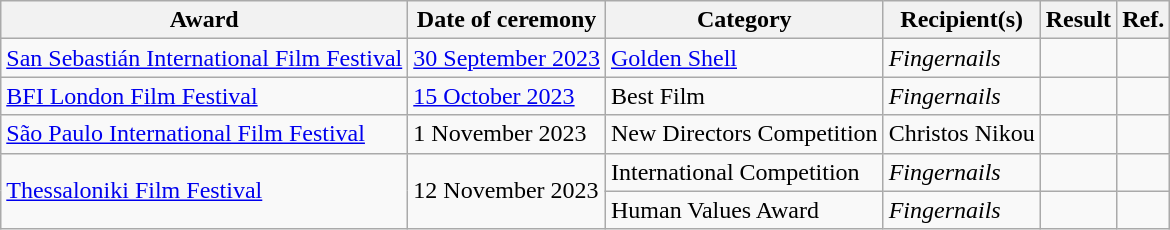<table class="wikitable">
<tr>
<th>Award</th>
<th>Date of ceremony</th>
<th>Category</th>
<th>Recipient(s)</th>
<th>Result</th>
<th>Ref.</th>
</tr>
<tr>
<td><a href='#'>San Sebastián International Film Festival</a></td>
<td><a href='#'>30 September 2023</a></td>
<td><a href='#'>Golden Shell</a></td>
<td><em>Fingernails</em></td>
<td></td>
<td></td>
</tr>
<tr>
<td><a href='#'>BFI London Film Festival</a></td>
<td><a href='#'>15 October 2023</a></td>
<td>Best Film</td>
<td><em>Fingernails</em></td>
<td></td>
<td></td>
</tr>
<tr>
<td><a href='#'>São Paulo International Film Festival</a></td>
<td>1 November 2023</td>
<td>New Directors Competition</td>
<td>Christos Nikou</td>
<td></td>
<td></td>
</tr>
<tr>
<td rowspan="2"><a href='#'>Thessaloniki Film Festival</a></td>
<td rowspan="2">12 November 2023</td>
<td>International Competition</td>
<td><em>Fingernails</em></td>
<td></td>
<td></td>
</tr>
<tr>
<td>Human Values Award</td>
<td><em>Fingernails</em></td>
<td></td>
<td></td>
</tr>
</table>
